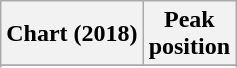<table class="wikitable sortable plainrowheaders" style="text-align:center">
<tr>
<th scope="col">Chart (2018)</th>
<th scope="col">Peak<br> position</th>
</tr>
<tr>
</tr>
<tr>
</tr>
<tr>
</tr>
</table>
